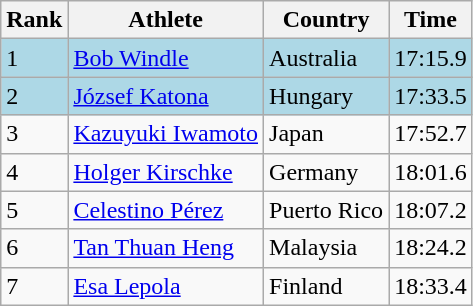<table class="wikitable">
<tr>
<th>Rank</th>
<th>Athlete</th>
<th>Country</th>
<th>Time</th>
</tr>
<tr bgcolor=lightblue>
<td>1</td>
<td><a href='#'>Bob Windle</a></td>
<td>Australia</td>
<td>17:15.9</td>
</tr>
<tr bgcolor=lightblue>
<td>2</td>
<td><a href='#'>József Katona</a></td>
<td>Hungary</td>
<td>17:33.5</td>
</tr>
<tr>
<td>3</td>
<td><a href='#'>Kazuyuki Iwamoto</a></td>
<td>Japan</td>
<td>17:52.7</td>
</tr>
<tr>
<td>4</td>
<td><a href='#'>Holger Kirschke</a></td>
<td>Germany</td>
<td>18:01.6</td>
</tr>
<tr>
<td>5</td>
<td><a href='#'>Celestino Pérez</a></td>
<td>Puerto Rico</td>
<td>18:07.2</td>
</tr>
<tr>
<td>6</td>
<td><a href='#'>Tan Thuan Heng</a></td>
<td>Malaysia</td>
<td>18:24.2</td>
</tr>
<tr>
<td>7</td>
<td><a href='#'>Esa Lepola</a></td>
<td>Finland</td>
<td>18:33.4</td>
</tr>
</table>
